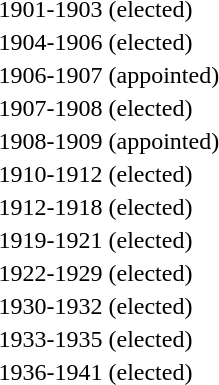<table>
<tr>
<td></td>
<td>1901-1903</td>
<td>(elected)</td>
</tr>
<tr>
<td></td>
<td>1904-1906</td>
<td>(elected)</td>
</tr>
<tr>
<td></td>
<td>1906-1907</td>
<td>(appointed)</td>
</tr>
<tr>
<td></td>
<td>1907-1908</td>
<td>(elected)</td>
</tr>
<tr>
<td></td>
<td>1908-1909</td>
<td>(appointed)</td>
</tr>
<tr>
<td></td>
<td>1910-1912</td>
<td>(elected)</td>
</tr>
<tr>
<td></td>
<td>1912-1918</td>
<td>(elected)</td>
</tr>
<tr>
<td></td>
<td>1919-1921</td>
<td>(elected)</td>
</tr>
<tr>
<td></td>
<td>1922-1929</td>
<td>(elected)</td>
</tr>
<tr>
<td></td>
<td>1930-1932</td>
<td>(elected)</td>
</tr>
<tr>
<td></td>
<td>1933-1935</td>
<td>(elected)</td>
</tr>
<tr>
<td></td>
<td>1936-1941</td>
<td>(elected)</td>
</tr>
</table>
